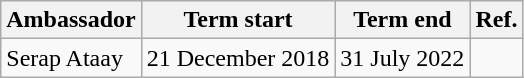<table class="wikitable">
<tr>
<th>Ambassador</th>
<th>Term start</th>
<th>Term end</th>
<th>Ref.</th>
</tr>
<tr>
<td>Serap Ataay</td>
<td>21 December 2018</td>
<td>31 July 2022</td>
<td></td>
</tr>
</table>
